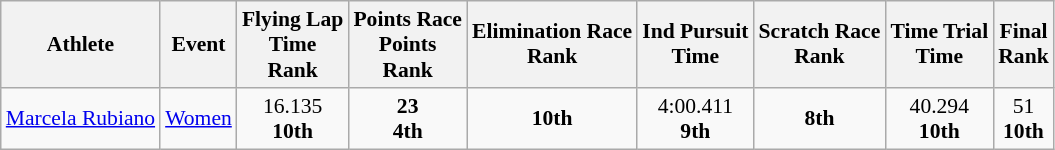<table class="wikitable" border="1" style="font-size:90%">
<tr>
<th>Athlete</th>
<th>Event</th>
<th>Flying Lap<br>Time<br>Rank</th>
<th>Points Race<br>Points<br>Rank</th>
<th>Elimination Race<br>Rank</th>
<th>Ind Pursuit<br>Time</th>
<th>Scratch Race<br>Rank</th>
<th>Time Trial<br>Time</th>
<th>Final<br>Rank</th>
</tr>
<tr>
<td><a href='#'>Marcela Rubiano</a></td>
<td><a href='#'>Women</a></td>
<td align=center>16.135<br><strong>10th</strong></td>
<td align=center><strong>23</strong><br><strong>4th</strong></td>
<td align=center><strong>10th</strong></td>
<td align=center>4:00.411<br><strong>9th</strong></td>
<td align=center><strong>8th</strong></td>
<td align=center>40.294<br><strong>10th</strong></td>
<td align=center>51<br><strong>10th</strong></td>
</tr>
</table>
